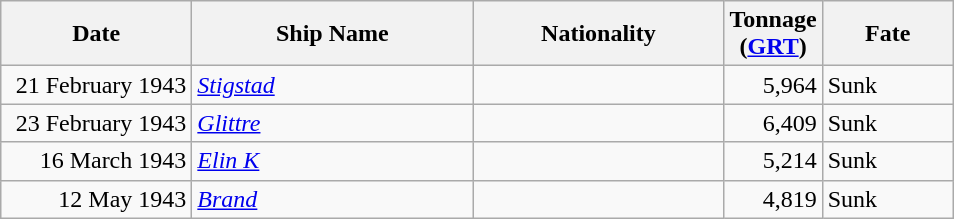<table class="wikitable sortable">
<tr>
<th width="120px">Date</th>
<th width="180px">Ship Name</th>
<th width="160px">Nationality</th>
<th width="25px">Tonnage<br>(<a href='#'>GRT</a>)</th>
<th width="80px">Fate</th>
</tr>
<tr>
<td align="right">21 February 1943</td>
<td align="left"><a href='#'><em>Stigstad</em></a></td>
<td align="left"></td>
<td align="right">5,964</td>
<td align="left">Sunk</td>
</tr>
<tr>
<td align="right">23 February 1943</td>
<td align="left"><a href='#'><em>Glittre</em></a></td>
<td align="left"></td>
<td align="right">6,409</td>
<td align="left">Sunk</td>
</tr>
<tr>
<td align="right">16 March 1943</td>
<td align="left"><a href='#'><em>Elin K</em></a></td>
<td align="left"></td>
<td align="right">5,214</td>
<td align="left">Sunk</td>
</tr>
<tr>
<td align="right">12 May 1943</td>
<td align="left"><a href='#'><em>Brand</em></a></td>
<td align="left"></td>
<td align="right">4,819</td>
<td align="left">Sunk</td>
</tr>
</table>
